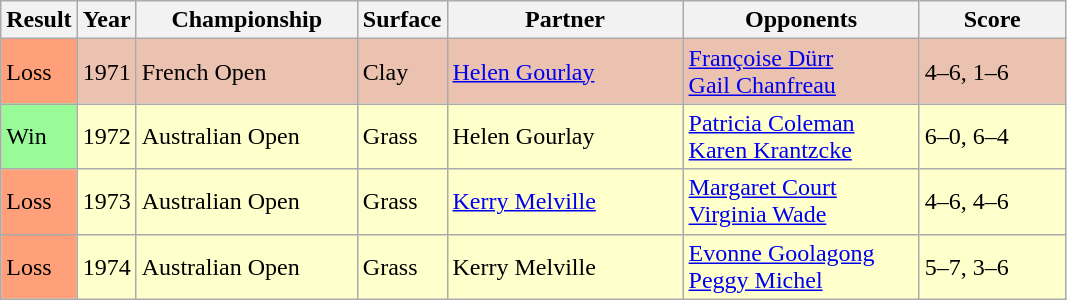<table class="sortable wikitable">
<tr>
<th>Result</th>
<th>Year</th>
<th style="width:140px">Championship</th>
<th style="width:50px">Surface</th>
<th style="width:150px">Partner</th>
<th style="width:150px">Opponents</th>
<th style="width:90px" class="unsortable">Score</th>
</tr>
<tr style="background:#ebc2af;">
<td style="background:#ffa07a;">Loss</td>
<td>1971</td>
<td>French Open</td>
<td>Clay</td>
<td> <a href='#'>Helen Gourlay</a></td>
<td> <a href='#'>Françoise Dürr</a> <br>  <a href='#'>Gail Chanfreau</a></td>
<td>4–6, 1–6</td>
</tr>
<tr style="background:#ffc;">
<td style="background:#98fb98;">Win</td>
<td>1972</td>
<td>Australian Open</td>
<td>Grass</td>
<td> Helen Gourlay</td>
<td> <a href='#'>Patricia Coleman</a> <br>  <a href='#'>Karen Krantzcke</a></td>
<td>6–0, 6–4</td>
</tr>
<tr style="background:#ffc;">
<td style="background:#ffa07a;">Loss</td>
<td>1973</td>
<td>Australian Open</td>
<td>Grass</td>
<td> <a href='#'>Kerry Melville</a></td>
<td> <a href='#'>Margaret Court</a> <br>  <a href='#'>Virginia Wade</a></td>
<td>4–6, 4–6</td>
</tr>
<tr style="background:#ffc;">
<td style="background:#ffa07a;">Loss</td>
<td>1974</td>
<td>Australian Open</td>
<td>Grass</td>
<td> Kerry Melville</td>
<td> <a href='#'>Evonne Goolagong</a> <br>  <a href='#'>Peggy Michel</a></td>
<td>5–7, 3–6</td>
</tr>
</table>
